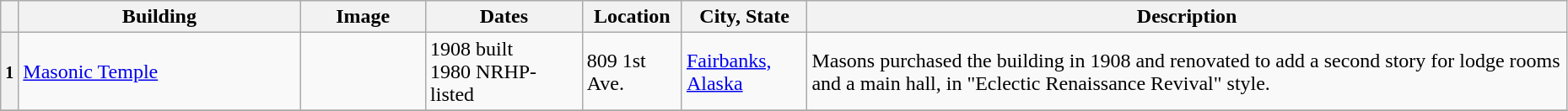<table class="wikitable sortable" style="width:98%">
<tr>
<th></th>
<th width = 18%><strong>Building</strong></th>
<th width = 8% class="unsortable"><strong>Image</strong></th>
<th width = 10%><strong>Dates</strong></th>
<th><strong>Location</strong></th>
<th width = 8%><strong>City, State</strong></th>
<th class="unsortable"><strong>Description</strong></th>
</tr>
<tr ->
<th><small>1</small></th>
<td><a href='#'>Masonic Temple</a></td>
<td></td>
<td>1908 built<br>1980 NRHP-listed</td>
<td>809 1st Ave.<br><small></small></td>
<td><a href='#'>Fairbanks, Alaska</a></td>
<td>Masons purchased the building in 1908 and renovated to add a second story for lodge rooms and a main hall, in "Eclectic Renaissance Revival" style.</td>
</tr>
<tr ->
</tr>
</table>
